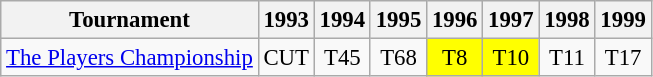<table class="wikitable" style="font-size:95%;text-align:center;">
<tr>
<th>Tournament</th>
<th>1993</th>
<th>1994</th>
<th>1995</th>
<th>1996</th>
<th>1997</th>
<th>1998</th>
<th>1999</th>
</tr>
<tr>
<td align=left><a href='#'>The Players Championship</a></td>
<td>CUT</td>
<td>T45</td>
<td>T68</td>
<td style="background:yellow;">T8</td>
<td style="background:yellow;">T10</td>
<td>T11</td>
<td>T17</td>
</tr>
</table>
